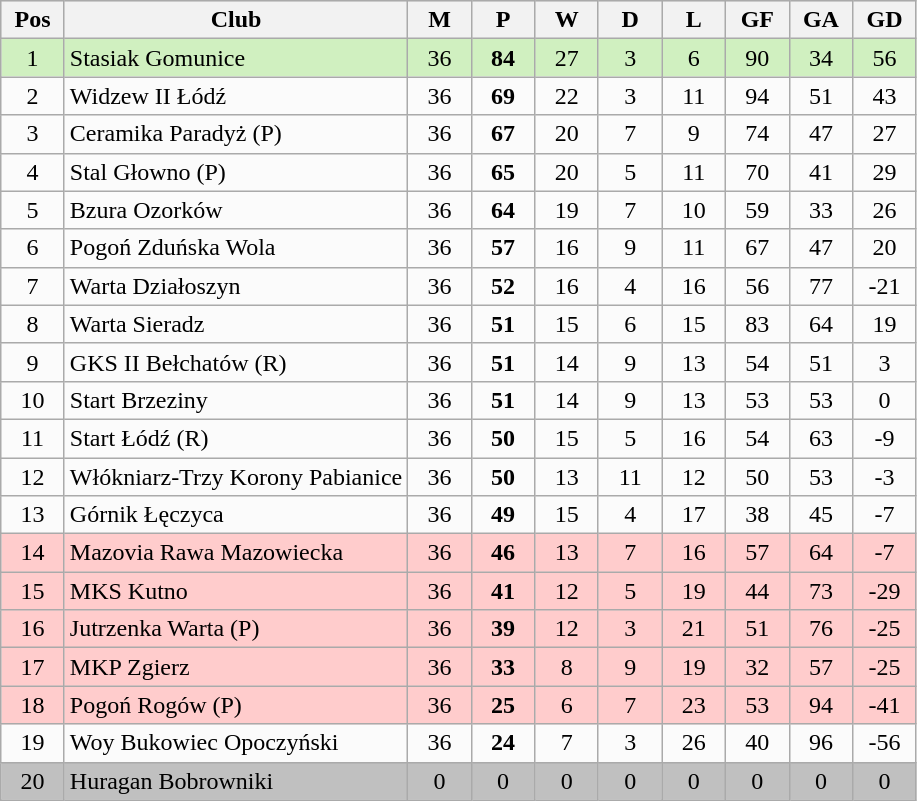<table class="wikitable" style="text-align:center;">
<tr ---- BGCOLOR="#DCDCDC">
<th width=35px>Pos</th>
<th>Club</th>
<th width=35px>M</th>
<th width=35px>P</th>
<th width=35px>W</th>
<th width=35px>D</th>
<th width=35px>L</th>
<th width=35px>GF</th>
<th width=35px>GA</th>
<th width=35px>GD</th>
</tr>
<tr bgcolor=#D0F0C0>
<td>1</td>
<td align=left>Stasiak Gomunice</td>
<td>36</td>
<td><strong>84</strong></td>
<td>27</td>
<td>3</td>
<td>6</td>
<td>90</td>
<td>34</td>
<td>56</td>
</tr>
<tr bgcolor=#FBFBFB>
<td>2</td>
<td align=left>Widzew II Łódź</td>
<td>36</td>
<td><strong>69</strong></td>
<td>22</td>
<td>3</td>
<td>11</td>
<td>94</td>
<td>51</td>
<td>43</td>
</tr>
<tr bgcolor=#FBFBFB>
<td>3</td>
<td align=left>Ceramika Paradyż <span>(P)</span><noinclude></td>
<td>36</td>
<td><strong>67</strong></td>
<td>20</td>
<td>7</td>
<td>9</td>
<td>74</td>
<td>47</td>
<td>27</td>
</tr>
<tr bgcolor=#FBFBFB>
<td>4</td>
<td align=left>Stal Głowno <span>(P)</span><noinclude></td>
<td>36</td>
<td><strong>65</strong></td>
<td>20</td>
<td>5</td>
<td>11</td>
<td>70</td>
<td>41</td>
<td>29</td>
</tr>
<tr bgcolor=#FBFBFB>
<td>5</td>
<td align=left>Bzura Ozorków</td>
<td>36</td>
<td><strong>64</strong></td>
<td>19</td>
<td>7</td>
<td>10</td>
<td>59</td>
<td>33</td>
<td>26</td>
</tr>
<tr bgcolor=#FBFBFB>
<td>6</td>
<td align=left>Pogoń Zduńska Wola</td>
<td>36</td>
<td><strong>57</strong></td>
<td>16</td>
<td>9</td>
<td>11</td>
<td>67</td>
<td>47</td>
<td>20</td>
</tr>
<tr bgcolor=#FBFBFB>
<td>7</td>
<td align=left>Warta Działoszyn</td>
<td>36</td>
<td><strong>52</strong></td>
<td>16</td>
<td>4</td>
<td>16</td>
<td>56</td>
<td>77</td>
<td>-21</td>
</tr>
<tr bgcolor=#FBFBFB>
<td>8</td>
<td align=left>Warta Sieradz</td>
<td>36</td>
<td><strong>51</strong></td>
<td>15</td>
<td>6</td>
<td>15</td>
<td>83</td>
<td>64</td>
<td>19</td>
</tr>
<tr bgcolor=#FBFBFB>
<td>9</td>
<td align=left>GKS II Bełchatów <span>(R)</span><noinclude></td>
<td>36</td>
<td><strong>51</strong></td>
<td>14</td>
<td>9</td>
<td>13</td>
<td>54</td>
<td>51</td>
<td>3</td>
</tr>
<tr bgcolor=#FBFBFB>
<td>10</td>
<td align=left>Start Brzeziny</td>
<td>36</td>
<td><strong>51</strong></td>
<td>14</td>
<td>9</td>
<td>13</td>
<td>53</td>
<td>53</td>
<td>0</td>
</tr>
<tr bgcolor=#FBFBFB>
<td>11</td>
<td align=left>Start Łódź <span>(R)</span><noinclude></td>
<td>36</td>
<td><strong>50</strong></td>
<td>15</td>
<td>5</td>
<td>16</td>
<td>54</td>
<td>63</td>
<td>-9</td>
</tr>
<tr bgcolor=#FBFBFB>
<td>12</td>
<td align=left>Włókniarz-Trzy Korony Pabianice</td>
<td>36</td>
<td><strong>50</strong></td>
<td>13</td>
<td>11</td>
<td>12</td>
<td>50</td>
<td>53</td>
<td>-3</td>
</tr>
<tr bgcolor=#FBFBFB>
<td>13</td>
<td align=left>Górnik Łęczyca</td>
<td>36</td>
<td><strong>49</strong></td>
<td>15</td>
<td>4</td>
<td>17</td>
<td>38</td>
<td>45</td>
<td>-7</td>
</tr>
<tr bgcolor=#FFCCCC>
<td>14</td>
<td align=left>Mazovia Rawa Mazowiecka</td>
<td>36</td>
<td><strong>46</strong></td>
<td>13</td>
<td>7</td>
<td>16</td>
<td>57</td>
<td>64</td>
<td>-7</td>
</tr>
<tr bgcolor=#FFCCCC>
<td>15</td>
<td align=left>MKS Kutno</td>
<td>36</td>
<td><strong>41</strong></td>
<td>12</td>
<td>5</td>
<td>19</td>
<td>44</td>
<td>73</td>
<td>-29</td>
</tr>
<tr bgcolor=#FFCCCC>
<td>16</td>
<td align=left>Jutrzenka Warta <span>(P)</span><noinclude></td>
<td>36</td>
<td><strong>39</strong></td>
<td>12</td>
<td>3</td>
<td>21</td>
<td>51</td>
<td>76</td>
<td>-25</td>
</tr>
<tr bgcolor=#FFCCCC>
<td>17</td>
<td align=left>MKP Zgierz</td>
<td>36</td>
<td><strong>33</strong></td>
<td>8</td>
<td>9</td>
<td>19</td>
<td>32</td>
<td>57</td>
<td>-25</td>
</tr>
<tr bgcolor=#FFCCCC>
<td>18</td>
<td align=left>Pogoń Rogów <span>(P)</span><noinclude></td>
<td>36</td>
<td><strong>25</strong></td>
<td>6</td>
<td>7</td>
<td>23</td>
<td>53</td>
<td>94</td>
<td>-41</td>
</tr>
<tr bgcolor=#FBFBFB>
<td>19</td>
<td align=left>Woy Bukowiec Opoczyński</td>
<td>36</td>
<td><strong>24</strong></td>
<td>7</td>
<td>3</td>
<td>26</td>
<td>40</td>
<td>96</td>
<td>-56</td>
</tr>
<tr bgcolor=#c0c0c0>
<td>20</td>
<td align=left>Huragan Bobrowniki</td>
<td>0</td>
<td>0</td>
<td>0</td>
<td>0</td>
<td>0</td>
<td>0</td>
<td>0</td>
<td>0</td>
</tr>
</table>
